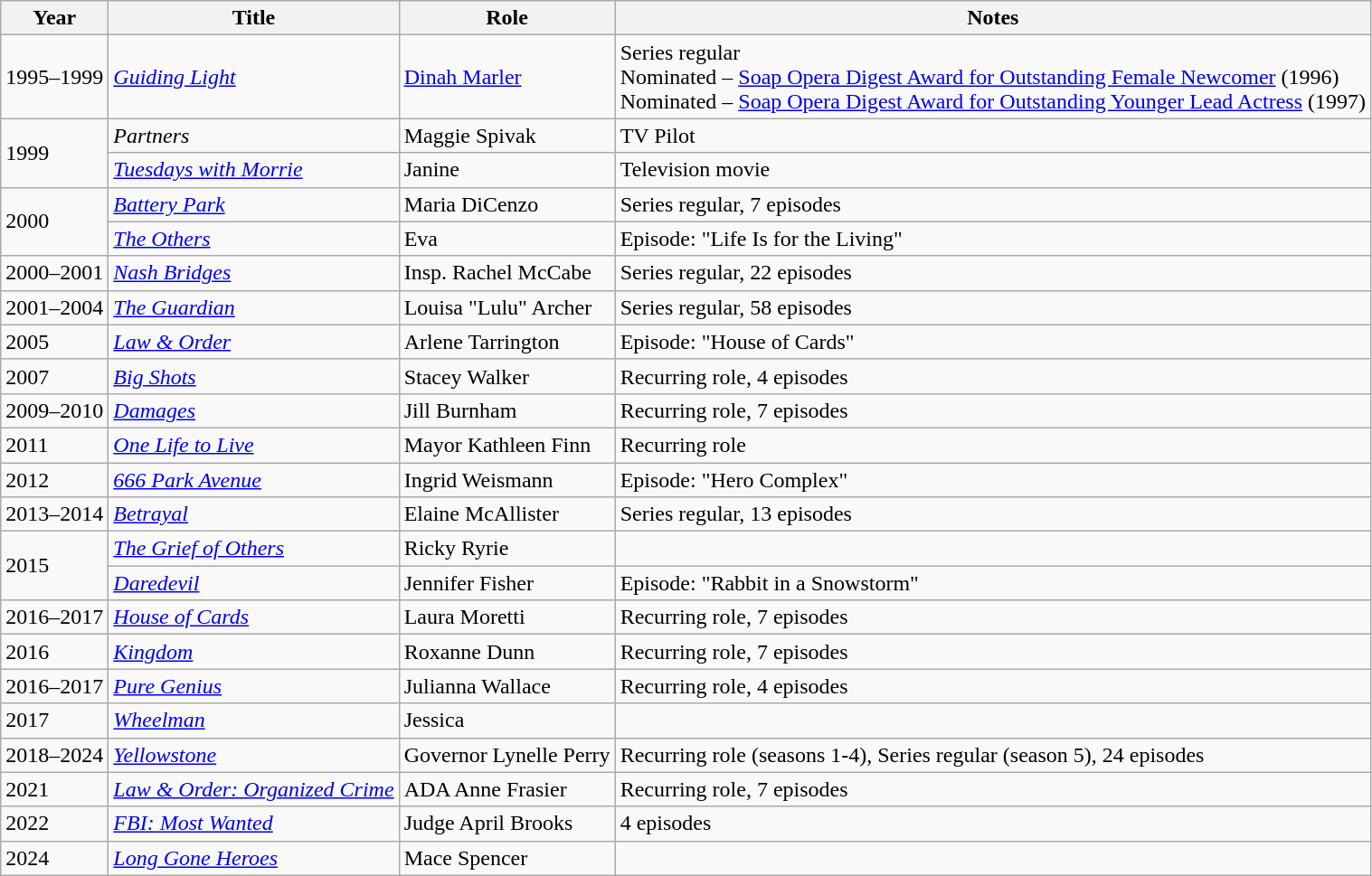<table class="wikitable sortable">
<tr>
<th>Year</th>
<th>Title</th>
<th>Role</th>
<th class="unsortable">Notes</th>
</tr>
<tr>
<td>1995–1999</td>
<td><em><a href='#'>Guiding Light</a></em></td>
<td><a href='#'>Dinah Marler</a></td>
<td>Series regular<br>Nominated – <a href='#'>Soap Opera Digest Award for Outstanding Female Newcomer</a> (1996)<br>Nominated – <a href='#'>Soap Opera Digest Award for Outstanding Younger Lead Actress</a> (1997)</td>
</tr>
<tr>
<td rowspan="2">1999</td>
<td><em>Partners</em></td>
<td>Maggie Spivak</td>
<td>TV Pilot</td>
</tr>
<tr>
<td><em><a href='#'>Tuesdays with Morrie</a></em></td>
<td>Janine</td>
<td>Television movie</td>
</tr>
<tr>
<td rowspan="2">2000</td>
<td><em><a href='#'>Battery Park</a></em></td>
<td>Maria DiCenzo</td>
<td>Series regular, 7 episodes</td>
</tr>
<tr>
<td><em><a href='#'>The Others</a></em></td>
<td>Eva</td>
<td>Episode: "Life Is for the Living"</td>
</tr>
<tr>
<td>2000–2001</td>
<td><em><a href='#'>Nash Bridges</a></em></td>
<td>Insp. Rachel McCabe</td>
<td>Series regular, 22 episodes</td>
</tr>
<tr>
<td>2001–2004</td>
<td><em><a href='#'>The Guardian</a></em></td>
<td>Louisa "Lulu" Archer</td>
<td>Series regular, 58 episodes</td>
</tr>
<tr>
<td>2005</td>
<td><em><a href='#'>Law & Order</a></em></td>
<td>Arlene Tarrington</td>
<td>Episode: "House of Cards"</td>
</tr>
<tr>
<td>2007</td>
<td><em><a href='#'>Big Shots</a></em></td>
<td>Stacey Walker</td>
<td>Recurring role, 4 episodes</td>
</tr>
<tr>
<td>2009–2010</td>
<td><em><a href='#'>Damages</a></em></td>
<td>Jill Burnham</td>
<td>Recurring role, 7 episodes</td>
</tr>
<tr>
<td>2011</td>
<td><em><a href='#'>One Life to Live</a></em></td>
<td>Mayor Kathleen Finn</td>
<td>Recurring role</td>
</tr>
<tr>
<td>2012</td>
<td><em><a href='#'>666 Park Avenue</a></em></td>
<td>Ingrid Weismann</td>
<td>Episode: "Hero Complex"</td>
</tr>
<tr>
<td>2013–2014</td>
<td><em><a href='#'>Betrayal</a></em></td>
<td>Elaine McAllister</td>
<td>Series regular, 13 episodes</td>
</tr>
<tr>
<td rowspan="2">2015</td>
<td><em><a href='#'>The Grief of Others</a></em></td>
<td>Ricky Ryrie</td>
<td></td>
</tr>
<tr>
<td><em><a href='#'>Daredevil</a></em></td>
<td>Jennifer Fisher</td>
<td>Episode: "Rabbit in a Snowstorm"</td>
</tr>
<tr>
<td>2016–2017</td>
<td><em><a href='#'>House of Cards</a></em></td>
<td>Laura Moretti</td>
<td>Recurring role, 7 episodes</td>
</tr>
<tr>
<td>2016</td>
<td><em><a href='#'>Kingdom</a></em></td>
<td>Roxanne Dunn</td>
<td>Recurring role, 7 episodes</td>
</tr>
<tr>
<td>2016–2017</td>
<td><em><a href='#'>Pure Genius</a></em></td>
<td>Julianna Wallace</td>
<td>Recurring role, 4 episodes</td>
</tr>
<tr>
<td>2017</td>
<td><em><a href='#'>Wheelman</a></em></td>
<td>Jessica</td>
<td></td>
</tr>
<tr>
<td>2018–2024</td>
<td><em><a href='#'>Yellowstone</a></em></td>
<td>Governor Lynelle Perry</td>
<td>Recurring role (seasons 1-4), Series regular (season 5), 24 episodes</td>
</tr>
<tr>
<td>2021</td>
<td><em><a href='#'>Law & Order: Organized Crime</a></em></td>
<td>ADA Anne Frasier</td>
<td>Recurring role, 7 episodes</td>
</tr>
<tr>
<td>2022</td>
<td><em><a href='#'>FBI: Most Wanted</a></em></td>
<td>Judge April Brooks</td>
<td>4 episodes</td>
</tr>
<tr>
<td>2024</td>
<td><em><a href='#'>Long Gone Heroes</a></em></td>
<td>Mace Spencer</td>
<td></td>
</tr>
</table>
